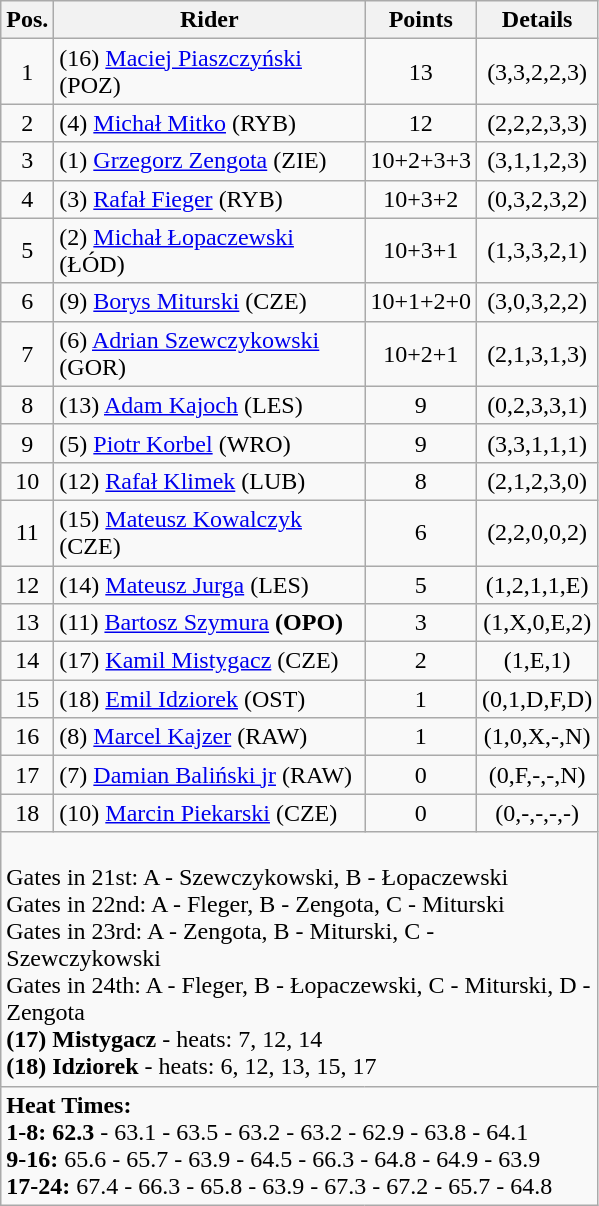<table class=wikitable>
<tr>
<th width=25px>Pos.</th>
<th width=200px>Rider</th>
<th width=40px>Points</th>
<th width=70px>Details</th>
</tr>
<tr align=center >
<td>1</td>
<td align=left>(16) <a href='#'>Maciej Piaszczyński</a> (POZ)</td>
<td>13</td>
<td>(3,3,2,2,3)</td>
</tr>
<tr align=center >
<td>2</td>
<td align=left>(4) <a href='#'>Michał Mitko</a> (RYB)</td>
<td>12</td>
<td>(2,2,2,3,3)</td>
</tr>
<tr align=center >
<td>3</td>
<td align=left>(1) <a href='#'>Grzegorz Zengota</a> (ZIE)</td>
<td>10+2+3+3</td>
<td>(3,1,1,2,3)</td>
</tr>
<tr align=center >
<td>4</td>
<td align=left>(3) <a href='#'>Rafał Fieger</a> (RYB)</td>
<td>10+3+2</td>
<td>(0,3,2,3,2)</td>
</tr>
<tr align=center>
<td>5</td>
<td align=left >(2) <a href='#'>Michał Łopaczewski</a> (ŁÓD)</td>
<td>10+3+1</td>
<td>(1,3,3,2,1)</td>
</tr>
<tr align=center>
<td>6</td>
<td align=left >(9) <a href='#'>Borys Miturski</a> (CZE)</td>
<td>10+1+2+0</td>
<td>(3,0,3,2,2)</td>
</tr>
<tr align=center>
<td>7</td>
<td align=left >(6) <a href='#'>Adrian Szewczykowski</a> (GOR)</td>
<td>10+2+1</td>
<td>(2,1,3,1,3)</td>
</tr>
<tr align=center>
<td>8</td>
<td align=left >(13) <a href='#'>Adam Kajoch</a> (LES)</td>
<td>9</td>
<td>(0,2,3,3,1)</td>
</tr>
<tr align=center>
<td>9</td>
<td align=left>(5) <a href='#'>Piotr Korbel</a> (WRO)</td>
<td>9</td>
<td>(3,3,1,1,1)</td>
</tr>
<tr align=center>
<td>10</td>
<td align=left>(12) <a href='#'>Rafał Klimek</a>  (LUB)</td>
<td>8</td>
<td>(2,1,2,3,0)</td>
</tr>
<tr align=center>
<td>11</td>
<td align=left>(15) <a href='#'>Mateusz Kowalczyk</a> (CZE)</td>
<td>6</td>
<td>(2,2,0,0,2)</td>
</tr>
<tr align=center>
<td>12</td>
<td align=left>(14) <a href='#'>Mateusz Jurga</a> (LES)</td>
<td>5</td>
<td>(1,2,1,1,E)</td>
</tr>
<tr align=center>
<td>13</td>
<td align=left>(11) <a href='#'>Bartosz Szymura</a> <strong>(OPO)</strong></td>
<td>3</td>
<td>(1,X,0,E,2)</td>
</tr>
<tr align=center>
<td>14</td>
<td align=left>(17) <a href='#'>Kamil Mistygacz</a> (CZE)</td>
<td>2</td>
<td>(1,E,1)</td>
</tr>
<tr align=center>
<td>15</td>
<td align=left>(18) <a href='#'>Emil Idziorek</a> (OST)</td>
<td>1</td>
<td>(0,1,D,F,D)</td>
</tr>
<tr align=center>
<td>16</td>
<td align=left>(8) <a href='#'>Marcel Kajzer</a> (RAW)</td>
<td>1</td>
<td>(1,0,X,-,N)</td>
</tr>
<tr align=center>
<td>17</td>
<td align=left>(7) <a href='#'>Damian Baliński jr</a> (RAW)</td>
<td>0</td>
<td>(0,F,-,-,N)</td>
</tr>
<tr align=center>
<td>18</td>
<td align=left>(10) <a href='#'>Marcin Piekarski</a> (CZE)</td>
<td>0</td>
<td>(0,-,-,-,-)</td>
</tr>
<tr>
<td colspan=4><br>Gates in 21st: A - Szewczykowski, B - Łopaczewski
<br>Gates in 22nd: A - Fleger, B - Zengota, C - Miturski
<br>Gates in 23rd: A - Zengota, B - Miturski, C - Szewczykowski
<br>Gates in 24th: A - Fleger, B - Łopaczewski, C - Miturski, D - Zengota
<br><strong>(17) Mistygacz</strong> - heats: 7, 12, 14
<br><strong>(18) Idziorek</strong> - heats: 6, 12, 13, 15, 17</td>
</tr>
<tr>
<td colspan=4><strong>Heat Times:</strong><br><strong>1-8:</strong> <strong>62.3</strong> - 63.1 - 63.5 - 63.2 - 63.2 - 62.9 - 63.8 - 64.1
<br><strong>9-16:</strong> 65.6 - 65.7 - 63.9 - 64.5 - 66.3 - 64.8 - 64.9 - 63.9
<br><strong>17-24:</strong> 67.4 - 66.3 - 65.8 - 63.9 - 67.3 - 67.2 - 65.7 - 64.8</td>
</tr>
</table>
